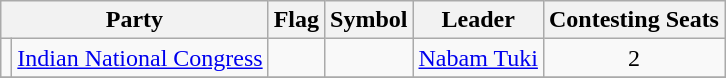<table class="wikitable" style="text-align:center">
<tr>
<th colspan="2">Party</th>
<th>Flag</th>
<th>Symbol</th>
<th>Leader</th>
<th>Contesting Seats</th>
</tr>
<tr>
<td></td>
<td><a href='#'>Indian National Congress</a></td>
<td></td>
<td></td>
<td><a href='#'>Nabam Tuki</a></td>
<td>2</td>
</tr>
<tr>
</tr>
</table>
